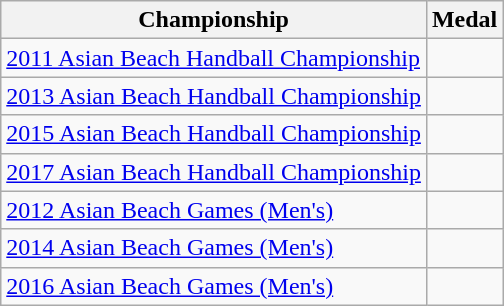<table class="wikitable">
<tr>
<th>Championship</th>
<th>Medal</th>
</tr>
<tr>
<td><a href='#'>2011 Asian Beach Handball Championship</a></td>
<td></td>
</tr>
<tr>
<td><a href='#'>2013 Asian Beach Handball Championship</a></td>
<td></td>
</tr>
<tr>
<td><a href='#'>2015 Asian Beach Handball Championship</a></td>
<td></td>
</tr>
<tr>
<td><a href='#'>2017 Asian Beach Handball Championship</a></td>
<td></td>
</tr>
<tr>
<td><a href='#'>2012 Asian Beach Games (Men's)</a></td>
<td></td>
</tr>
<tr>
<td><a href='#'>2014 Asian Beach Games (Men's)</a></td>
<td></td>
</tr>
<tr>
<td><a href='#'>2016 Asian Beach Games (Men's)</a></td>
<td></td>
</tr>
</table>
